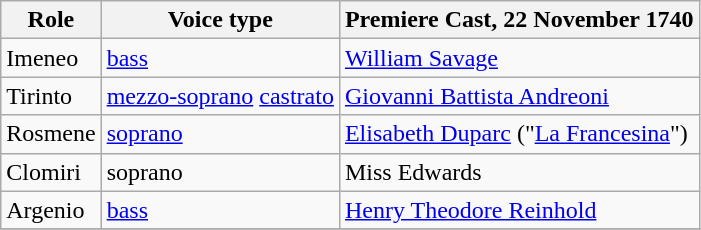<table class="wikitable">
<tr>
<th>Role</th>
<th>Voice type</th>
<th>Premiere Cast, 22 November 1740<br></th>
</tr>
<tr>
<td>Imeneo</td>
<td><a href='#'>bass</a></td>
<td><a href='#'>William Savage</a></td>
</tr>
<tr>
<td>Tirinto</td>
<td><a href='#'>mezzo-soprano</a> <a href='#'>castrato</a></td>
<td><a href='#'>Giovanni Battista Andreoni</a></td>
</tr>
<tr>
<td>Rosmene</td>
<td><a href='#'>soprano</a></td>
<td><a href='#'>Elisabeth Duparc</a> ("<a href='#'>La Francesina</a>")</td>
</tr>
<tr>
<td>Clomiri</td>
<td>soprano</td>
<td>Miss Edwards</td>
</tr>
<tr>
<td>Argenio</td>
<td><a href='#'>bass</a></td>
<td><a href='#'>Henry Theodore Reinhold</a></td>
</tr>
<tr>
</tr>
</table>
